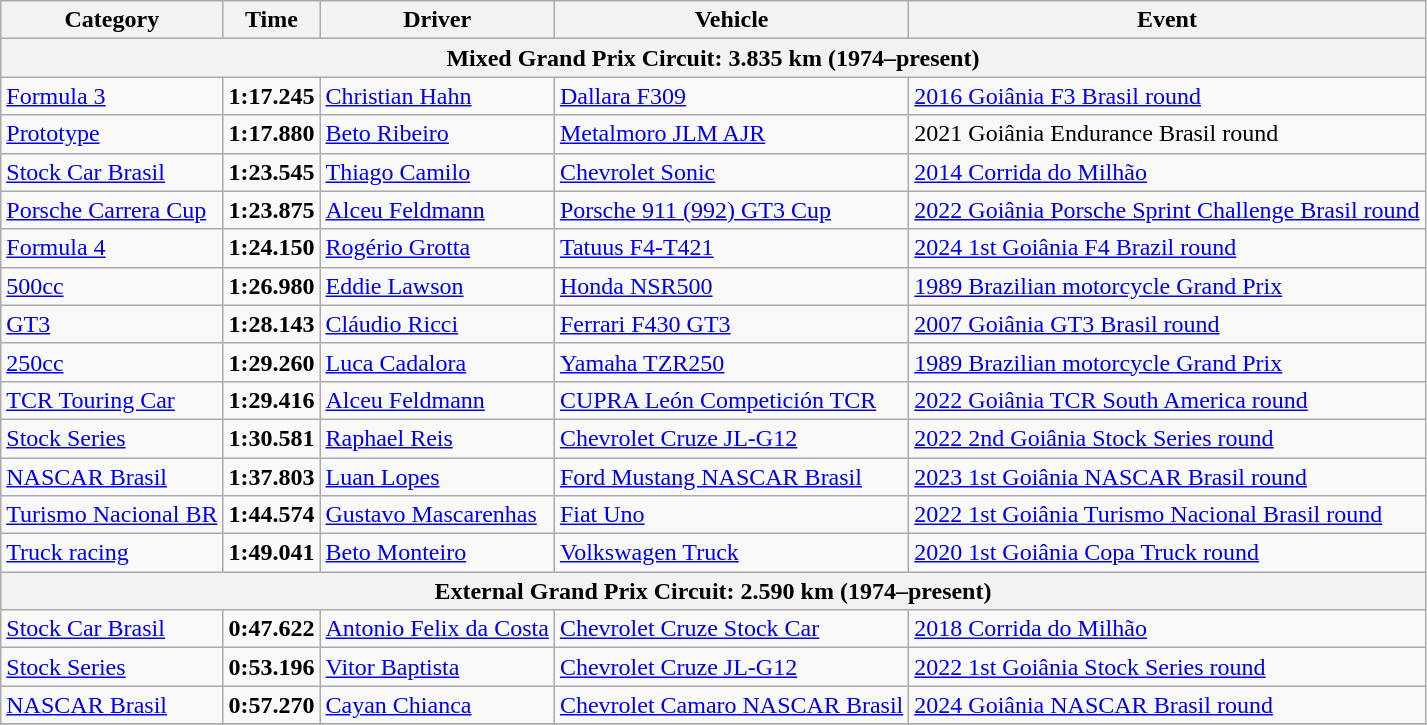<table class="wikitable">
<tr>
<th>Category</th>
<th>Time</th>
<th>Driver</th>
<th>Vehicle</th>
<th>Event</th>
</tr>
<tr>
<th colspan=5>Mixed Grand Prix Circuit: 3.835 km (1974–present)</th>
</tr>
<tr>
<td><a href='#'>Formula 3</a></td>
<td><strong>1:17.245</strong></td>
<td><a href='#'>Christian Hahn</a></td>
<td><a href='#'>Dallara F309</a></td>
<td><a href='#'>2016 Goiânia F3 Brasil round</a></td>
</tr>
<tr>
<td><a href='#'>Prototype</a></td>
<td><strong>1:17.880</strong></td>
<td><a href='#'>Beto Ribeiro</a></td>
<td><a href='#'>Metalmoro JLM AJR</a></td>
<td>2021 Goiânia Endurance Brasil round</td>
</tr>
<tr>
<td><a href='#'>Stock Car Brasil</a></td>
<td><strong>1:23.545</strong></td>
<td><a href='#'>Thiago Camilo</a></td>
<td><a href='#'>Chevrolet Sonic</a></td>
<td><a href='#'>2014 Corrida do Milhão</a></td>
</tr>
<tr>
<td><a href='#'>Porsche Carrera Cup</a></td>
<td><strong>1:23.875</strong></td>
<td><a href='#'>Alceu Feldmann</a></td>
<td><a href='#'>Porsche 911 (992) GT3 Cup</a></td>
<td><a href='#'>2022 Goiânia Porsche Sprint Challenge Brasil round</a></td>
</tr>
<tr>
<td><a href='#'>Formula 4</a></td>
<td><strong>1:24.150</strong></td>
<td><a href='#'>Rogério Grotta</a></td>
<td><a href='#'>Tatuus F4-T421</a></td>
<td><a href='#'>2024 1st Goiânia F4 Brazil round</a></td>
</tr>
<tr>
<td><a href='#'>500cc</a></td>
<td><strong>1:26.980</strong></td>
<td><a href='#'>Eddie Lawson</a></td>
<td><a href='#'>Honda NSR500</a></td>
<td><a href='#'>1989 Brazilian motorcycle Grand Prix</a></td>
</tr>
<tr>
<td><a href='#'>GT3</a></td>
<td><strong>1:28.143</strong></td>
<td><a href='#'>Cláudio Ricci</a></td>
<td><a href='#'>Ferrari F430 GT3</a></td>
<td><a href='#'>2007 Goiânia GT3 Brasil round</a></td>
</tr>
<tr>
<td><a href='#'>250cc</a></td>
<td><strong>1:29.260</strong></td>
<td><a href='#'>Luca Cadalora</a></td>
<td><a href='#'>Yamaha TZR250</a></td>
<td><a href='#'>1989 Brazilian motorcycle Grand Prix</a></td>
</tr>
<tr>
<td><a href='#'>TCR Touring Car</a></td>
<td><strong>1:29.416</strong></td>
<td><a href='#'>Alceu Feldmann</a></td>
<td><a href='#'>CUPRA León Competición TCR</a></td>
<td><a href='#'>2022 Goiânia TCR South America round</a></td>
</tr>
<tr>
<td><a href='#'>Stock Series</a></td>
<td><strong>1:30.581</strong></td>
<td><a href='#'>Raphael Reis</a></td>
<td><a href='#'>Chevrolet Cruze JL-G12</a></td>
<td><a href='#'>2022 2nd Goiânia Stock Series round</a></td>
</tr>
<tr>
<td><a href='#'>NASCAR Brasil</a></td>
<td><strong>1:37.803</strong></td>
<td><a href='#'>Luan Lopes</a></td>
<td><a href='#'>Ford Mustang NASCAR Brasil</a></td>
<td><a href='#'>2023 1st Goiânia NASCAR Brasil round</a></td>
</tr>
<tr>
<td><a href='#'>Turismo Nacional BR</a></td>
<td><strong>1:44.574</strong></td>
<td><a href='#'>Gustavo Mascarenhas</a></td>
<td><a href='#'>Fiat Uno</a></td>
<td><a href='#'>2022 1st Goiânia Turismo Nacional Brasil round</a></td>
</tr>
<tr>
<td><a href='#'>Truck racing</a></td>
<td><strong>1:49.041</strong></td>
<td><a href='#'>Beto Monteiro</a></td>
<td><a href='#'>Volkswagen Truck</a></td>
<td><a href='#'>2020 1st Goiânia Copa Truck round</a></td>
</tr>
<tr>
<th colspan=5>External Grand Prix Circuit: 2.590 km (1974–present)</th>
</tr>
<tr>
<td><a href='#'>Stock Car Brasil</a></td>
<td><strong>0:47.622</strong></td>
<td><a href='#'>Antonio Felix da Costa</a></td>
<td><a href='#'>Chevrolet Cruze Stock Car</a></td>
<td><a href='#'>2018 Corrida do Milhão</a></td>
</tr>
<tr>
<td><a href='#'>Stock Series</a></td>
<td><strong>0:53.196</strong></td>
<td><a href='#'>Vitor Baptista</a></td>
<td><a href='#'>Chevrolet Cruze JL-G12</a></td>
<td><a href='#'>2022 1st Goiânia Stock Series round</a></td>
</tr>
<tr>
<td><a href='#'>NASCAR Brasil</a></td>
<td><strong>0:57.270</strong></td>
<td><a href='#'>Cayan Chianca</a></td>
<td><a href='#'>Chevrolet Camaro NASCAR Brasil</a></td>
<td><a href='#'>2024 Goiânia NASCAR Brasil round</a></td>
</tr>
<tr>
</tr>
</table>
